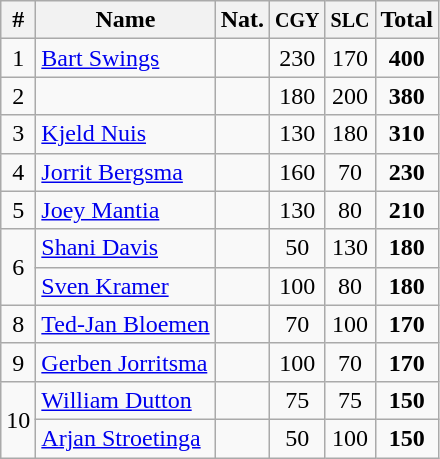<table class="wikitable" style="text-align:center;">
<tr>
<th>#</th>
<th>Name</th>
<th>Nat.</th>
<th><small>CGY</small></th>
<th><small>SLC</small></th>
<th>Total</th>
</tr>
<tr>
<td>1</td>
<td align=left><a href='#'>Bart Swings</a></td>
<td></td>
<td>230</td>
<td>170</td>
<td><strong>400</strong></td>
</tr>
<tr>
<td>2</td>
<td align=left></td>
<td></td>
<td>180</td>
<td>200</td>
<td><strong>380</strong></td>
</tr>
<tr>
<td>3</td>
<td align=left><a href='#'>Kjeld Nuis</a></td>
<td></td>
<td>130</td>
<td>180</td>
<td><strong>310</strong></td>
</tr>
<tr>
<td>4</td>
<td align=left><a href='#'>Jorrit Bergsma</a></td>
<td></td>
<td>160</td>
<td>70</td>
<td><strong>230</strong></td>
</tr>
<tr>
<td>5</td>
<td align=left><a href='#'>Joey Mantia</a></td>
<td></td>
<td>130</td>
<td>80</td>
<td><strong>210</strong></td>
</tr>
<tr>
<td rowspan=2>6</td>
<td align=left><a href='#'>Shani Davis</a></td>
<td></td>
<td>50</td>
<td>130</td>
<td><strong>180</strong></td>
</tr>
<tr>
<td align=left><a href='#'>Sven Kramer</a></td>
<td></td>
<td>100</td>
<td>80</td>
<td><strong>180</strong></td>
</tr>
<tr>
<td>8</td>
<td align=left><a href='#'>Ted-Jan Bloemen</a></td>
<td></td>
<td>70</td>
<td>100</td>
<td><strong>170</strong></td>
</tr>
<tr>
<td>9</td>
<td align=left><a href='#'>Gerben Jorritsma</a></td>
<td></td>
<td>100</td>
<td>70</td>
<td><strong>170</strong></td>
</tr>
<tr>
<td rowspan=2>10</td>
<td align=left><a href='#'>William Dutton</a></td>
<td></td>
<td>75</td>
<td>75</td>
<td><strong>150</strong></td>
</tr>
<tr>
<td align=left><a href='#'>Arjan Stroetinga</a></td>
<td></td>
<td>50</td>
<td>100</td>
<td><strong>150</strong></td>
</tr>
</table>
